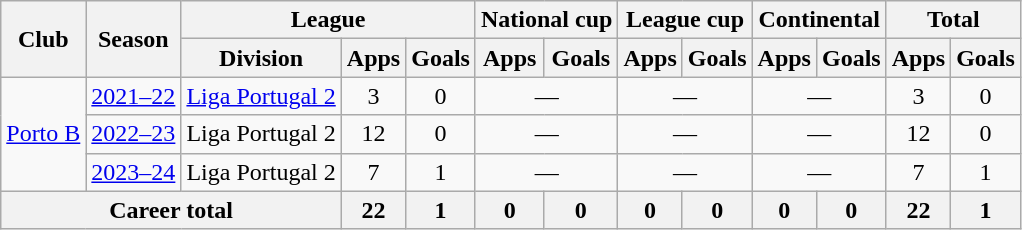<table class="wikitable" style="text-align: center">
<tr>
<th rowspan="2">Club</th>
<th rowspan="2">Season</th>
<th colspan="3">League</th>
<th colspan="2">National cup</th>
<th colspan="2">League cup</th>
<th colspan="2">Continental</th>
<th colspan="2">Total</th>
</tr>
<tr>
<th>Division</th>
<th>Apps</th>
<th>Goals</th>
<th>Apps</th>
<th>Goals</th>
<th>Apps</th>
<th>Goals</th>
<th>Apps</th>
<th>Goals</th>
<th>Apps</th>
<th>Goals</th>
</tr>
<tr>
<td rowspan="3"><a href='#'>Porto B</a></td>
<td><a href='#'>2021–22</a></td>
<td><a href='#'>Liga Portugal 2</a></td>
<td>3</td>
<td>0</td>
<td colspan="2">—</td>
<td colspan="2">—</td>
<td colspan="2">—</td>
<td>3</td>
<td>0</td>
</tr>
<tr>
<td><a href='#'>2022–23</a></td>
<td>Liga Portugal 2</td>
<td>12</td>
<td>0</td>
<td colspan="2">—</td>
<td colspan="2">—</td>
<td colspan="2">—</td>
<td>12</td>
<td>0</td>
</tr>
<tr>
<td><a href='#'>2023–24</a></td>
<td>Liga Portugal 2</td>
<td>7</td>
<td>1</td>
<td colspan="2">—</td>
<td colspan="2">—</td>
<td colspan="2">—</td>
<td>7</td>
<td>1</td>
</tr>
<tr>
<th colspan="3">Career total</th>
<th>22</th>
<th>1</th>
<th>0</th>
<th>0</th>
<th>0</th>
<th>0</th>
<th>0</th>
<th>0</th>
<th>22</th>
<th>1</th>
</tr>
</table>
